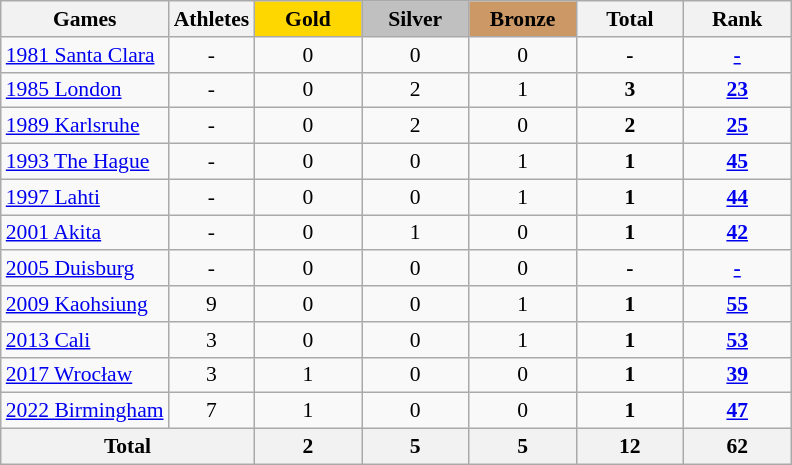<table class="wikitable" style="text-align:center; font-size:90%;">
<tr>
<th>Games</th>
<th>Athletes</th>
<td style="background:gold; width:4.5em; font-weight:bold;">Gold</td>
<td style="background:silver; width:4.5em; font-weight:bold;">Silver</td>
<td style="background:#cc9966; width:4.5em; font-weight:bold;">Bronze</td>
<th style="width:4.5em; font-weight:bold;">Total</th>
<th style="width:4.5em; font-weight:bold;">Rank</th>
</tr>
<tr>
<td align=left> <a href='#'>1981 Santa Clara</a></td>
<td>-</td>
<td>0</td>
<td>0</td>
<td>0</td>
<td><strong>-</strong></td>
<td><a href='#'><strong>-</strong></a></td>
</tr>
<tr>
<td align=left> <a href='#'>1985 London</a></td>
<td>-</td>
<td>0</td>
<td>2</td>
<td>1</td>
<td><strong>3</strong></td>
<td><a href='#'><strong>23</strong></a></td>
</tr>
<tr>
<td align=left> <a href='#'>1989 Karlsruhe</a></td>
<td>-</td>
<td>0</td>
<td>2</td>
<td>0</td>
<td><strong>2</strong></td>
<td><a href='#'><strong>25</strong></a></td>
</tr>
<tr>
<td align=left> <a href='#'>1993 The Hague</a></td>
<td>-</td>
<td>0</td>
<td>0</td>
<td>1</td>
<td><strong>1</strong></td>
<td><a href='#'><strong>45</strong></a></td>
</tr>
<tr>
<td align=left> <a href='#'>1997 Lahti</a></td>
<td>-</td>
<td>0</td>
<td>0</td>
<td>1</td>
<td><strong>1</strong></td>
<td><a href='#'><strong>44</strong></a></td>
</tr>
<tr>
<td align=left> <a href='#'>2001 Akita</a></td>
<td>-</td>
<td>0</td>
<td>1</td>
<td>0</td>
<td><strong>1</strong></td>
<td><a href='#'><strong>42</strong></a></td>
</tr>
<tr>
<td align=left> <a href='#'>2005 Duisburg</a></td>
<td>-</td>
<td>0</td>
<td>0</td>
<td>0</td>
<td><strong>-</strong></td>
<td><a href='#'><strong>-</strong></a></td>
</tr>
<tr>
<td align=left> <a href='#'>2009 Kaohsiung</a></td>
<td>9</td>
<td>0</td>
<td>0</td>
<td>1</td>
<td><strong>1</strong></td>
<td><a href='#'><strong>55</strong></a></td>
</tr>
<tr>
<td align=left> <a href='#'>2013 Cali</a></td>
<td>3</td>
<td>0</td>
<td>0</td>
<td>1</td>
<td><strong>1</strong></td>
<td><a href='#'><strong>53</strong></a></td>
</tr>
<tr>
<td align=left> <a href='#'>2017 Wrocław</a></td>
<td>3</td>
<td>1</td>
<td>0</td>
<td>0</td>
<td><strong>1</strong></td>
<td><a href='#'><strong>39</strong></a></td>
</tr>
<tr>
<td align=left> <a href='#'>2022 Birmingham</a></td>
<td>7</td>
<td>1</td>
<td>0</td>
<td>0</td>
<td><strong>1</strong></td>
<td><a href='#'><strong>47</strong></a></td>
</tr>
<tr>
<th colspan=2>Total</th>
<th><strong>2</strong></th>
<th><strong>5</strong></th>
<th><strong>5</strong></th>
<th><strong>12</strong></th>
<th><strong> 62</strong></th>
</tr>
</table>
